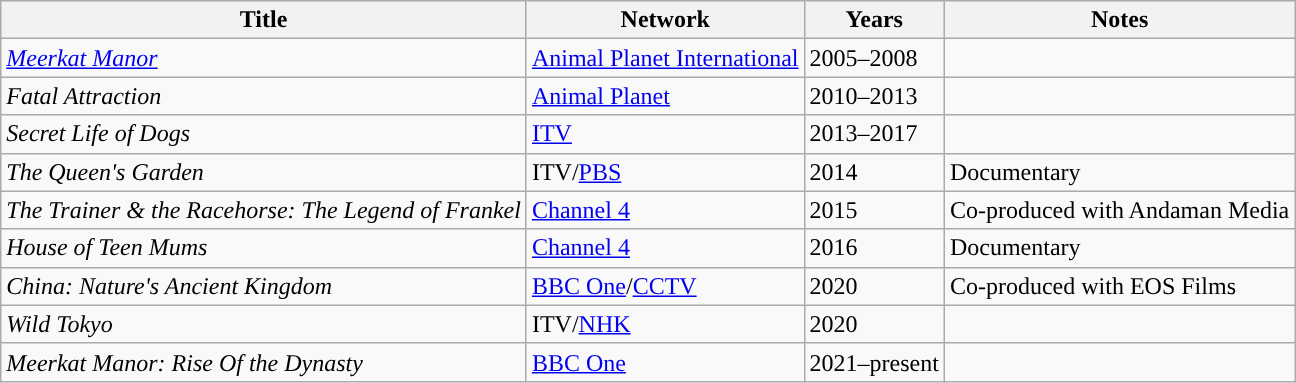<table class="wikitable sortable$">
<tr>
<th>Title</th>
<th>Network</th>
<th>Years</th>
<th>Notes</th>
</tr>
<tr>
<td><em><a href='#'>Meerkat Manor</a></em></td>
<td><a href='#'>Animal Planet International</a></td>
<td>2005–2008</td>
<td></td>
</tr>
<tr>
<td><em>Fatal Attraction</em></td>
<td><a href='#'>Animal Planet</a></td>
<td>2010–2013</td>
<td></td>
</tr>
<tr>
<td><em>Secret Life of Dogs</em></td>
<td><a href='#'>ITV</a></td>
<td>2013–2017</td>
<td></td>
</tr>
<tr>
<td><em>The Queen's Garden</em></td>
<td>ITV/<a href='#'>PBS</a></td>
<td>2014</td>
<td>Documentary</td>
</tr>
<tr>
<td><em>The Trainer & the Racehorse: The Legend of Frankel</em></td>
<td><a href='#'>Channel 4</a></td>
<td>2015</td>
<td>Co-produced with Andaman Media</td>
</tr>
<tr>
<td><em>House of Teen Mums</em></td>
<td><a href='#'>Channel 4</a></td>
<td>2016</td>
<td>Documentary</td>
</tr>
<tr>
<td><em>China: Nature's Ancient Kingdom</em></td>
<td><a href='#'>BBC One</a>/<a href='#'>CCTV</a></td>
<td>2020</td>
<td>Co-produced with EOS Films</td>
</tr>
<tr>
<td><em>Wild Tokyo</em></td>
<td>ITV/<a href='#'>NHK</a></td>
<td>2020</td>
<td></td>
</tr>
<tr>
<td><em>Meerkat Manor: Rise Of the Dynasty</em></td>
<td><a href='#'>BBC One</a></td>
<td>2021–present</td>
<td></td>
</tr>
</table>
